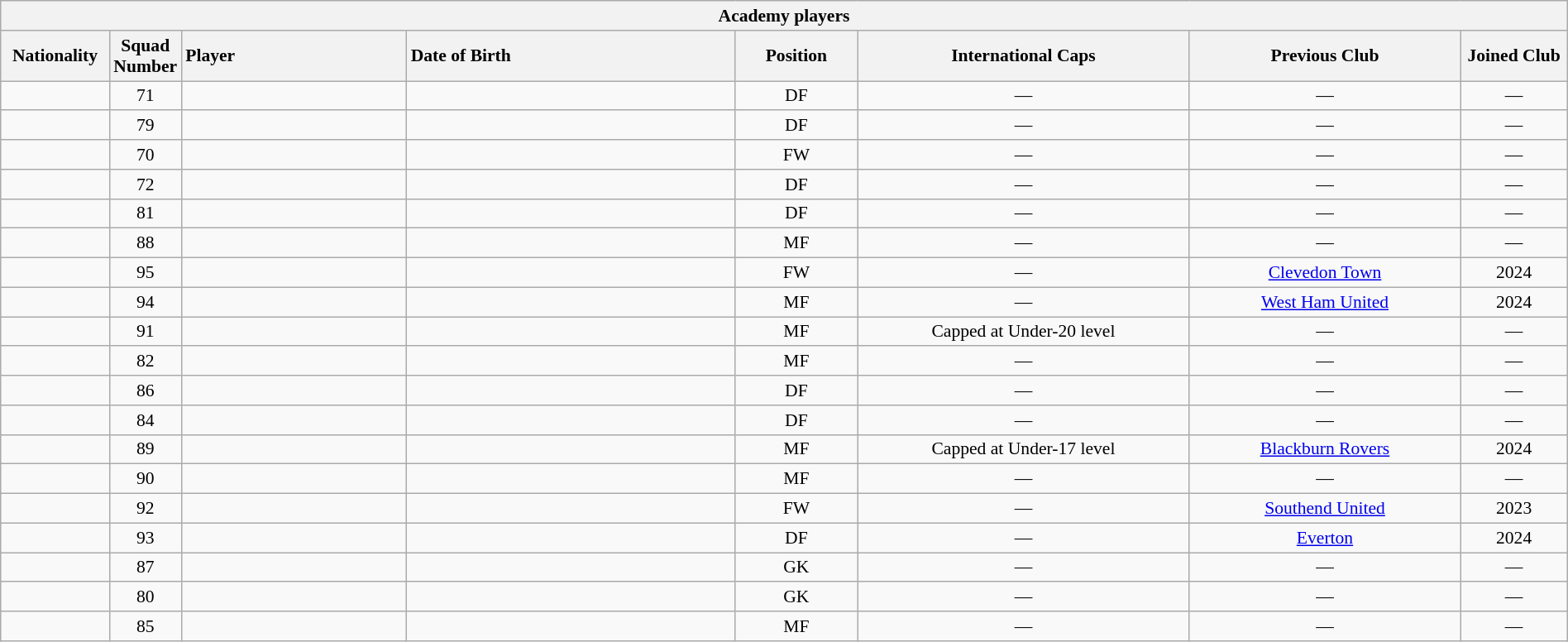<table class="wikitable sortable" style="text-align:center; font-size:90%; width:100%;">
<tr>
<th colspan=100%>Academy players</th>
</tr>
<tr>
<th style="width:7%;">Nationality</th>
<th style="width:1%;">Squad Number</th>
<th style="text-align:left; width:15%;">Player</th>
<th style="text-align:left; width:22%;">Date of Birth</th>
<th style="width:8%;">Position</th>
<th style="width:22%;">International Caps</th>
<th style="width:18%;">Previous Club</th>
<th style="width:7%;">Joined Club</th>
</tr>
<tr>
<td> </td>
<td> 71</td>
<td></td>
<td></td>
<td> DF</td>
<td> —</td>
<td> —</td>
<td> —</td>
</tr>
<tr>
<td> </td>
<td> 79</td>
<td></td>
<td></td>
<td> DF</td>
<td> —</td>
<td> —</td>
<td> —</td>
</tr>
<tr>
<td> </td>
<td> 70</td>
<td></td>
<td></td>
<td> FW</td>
<td> —</td>
<td> —</td>
<td> —</td>
</tr>
<tr>
<td> </td>
<td> 72</td>
<td></td>
<td></td>
<td> DF</td>
<td> —</td>
<td> —</td>
<td> —</td>
</tr>
<tr>
<td> </td>
<td> 81</td>
<td></td>
<td></td>
<td> DF</td>
<td> —</td>
<td> —</td>
<td> —</td>
</tr>
<tr>
<td> </td>
<td> 88</td>
<td></td>
<td></td>
<td> MF</td>
<td> —</td>
<td> —</td>
<td> —</td>
</tr>
<tr>
<td> </td>
<td> 95</td>
<td></td>
<td></td>
<td> FW</td>
<td> —</td>
<td> <a href='#'>Clevedon Town</a></td>
<td> 2024</td>
</tr>
<tr>
<td> </td>
<td> 94</td>
<td></td>
<td></td>
<td> MF</td>
<td> —</td>
<td> <a href='#'>West Ham United</a></td>
<td> 2024</td>
</tr>
<tr>
<td> </td>
<td> 91</td>
<td></td>
<td></td>
<td> MF</td>
<td>  Capped at Under-20 level</td>
<td> —</td>
<td> —</td>
</tr>
<tr>
<td> </td>
<td> 82</td>
<td></td>
<td></td>
<td> MF</td>
<td> —</td>
<td> —</td>
<td> —</td>
</tr>
<tr>
<td> </td>
<td> 86</td>
<td></td>
<td></td>
<td> DF</td>
<td> —</td>
<td> —</td>
<td> —</td>
</tr>
<tr>
<td> </td>
<td> 84</td>
<td></td>
<td></td>
<td> DF</td>
<td> —</td>
<td> —</td>
<td> —</td>
</tr>
<tr>
<td> </td>
<td> 89</td>
<td></td>
<td></td>
<td> MF</td>
<td>  Capped at Under-17 level</td>
<td> <a href='#'>Blackburn Rovers</a></td>
<td> 2024</td>
</tr>
<tr>
<td> </td>
<td> 90</td>
<td></td>
<td></td>
<td> MF</td>
<td> —</td>
<td> —</td>
<td> —</td>
</tr>
<tr>
<td> </td>
<td> 92</td>
<td></td>
<td></td>
<td> FW</td>
<td> —</td>
<td> <a href='#'>Southend United</a></td>
<td> 2023</td>
</tr>
<tr>
<td> </td>
<td> 93</td>
<td></td>
<td></td>
<td> DF</td>
<td> —</td>
<td> <a href='#'>Everton</a></td>
<td> 2024</td>
</tr>
<tr>
<td> </td>
<td> 87</td>
<td></td>
<td></td>
<td> GK</td>
<td> —</td>
<td> —</td>
<td> —</td>
</tr>
<tr>
<td> </td>
<td> 80</td>
<td></td>
<td></td>
<td> GK</td>
<td> —</td>
<td> —</td>
<td> —</td>
</tr>
<tr>
<td> </td>
<td> 85</td>
<td></td>
<td></td>
<td> MF</td>
<td> —</td>
<td> —</td>
<td> —</td>
</tr>
</table>
